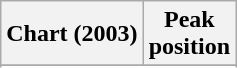<table class="wikitable sortable plainrowheaders" style="text-align:center">
<tr>
<th scope="col">Chart (2003)</th>
<th scope="col">Peak<br>position</th>
</tr>
<tr>
</tr>
<tr>
</tr>
</table>
